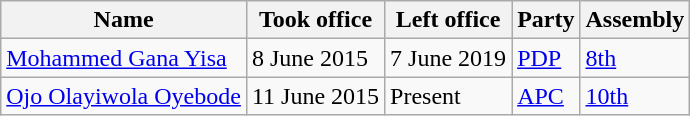<table class="wikitable">
<tr>
<th>Name</th>
<th>Took office</th>
<th>Left office</th>
<th>Party</th>
<th>Assembly</th>
</tr>
<tr>
<td><a href='#'>Mohammed Gana Yisa </a></td>
<td>8 June 2015</td>
<td>7 June 2019</td>
<td><a href='#'>PDP</a></td>
<td><a href='#'>8th</a></td>
</tr>
<tr>
<td><a href='#'>Ojo Olayiwola Oyebode</a></td>
<td>11 June 2015</td>
<td>Present</td>
<td><a href='#'>APC</a></td>
<td><a href='#'>10th</a></td>
</tr>
</table>
